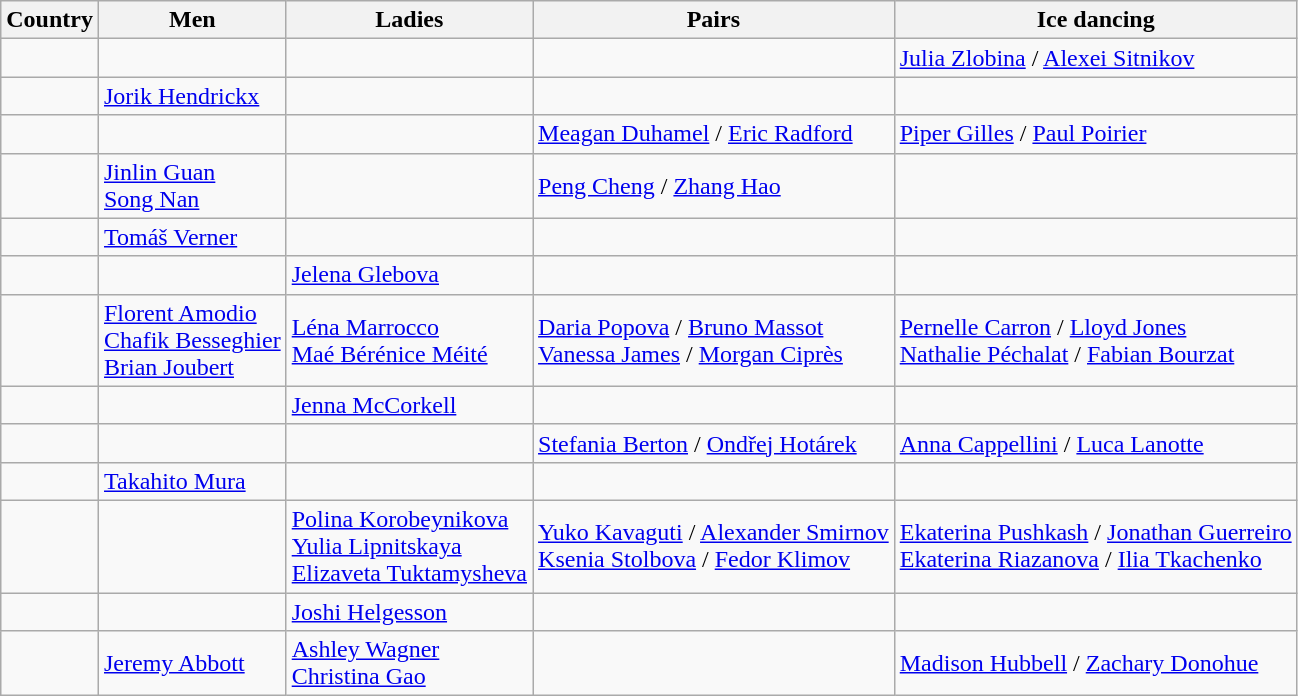<table class="wikitable">
<tr>
<th>Country</th>
<th>Men</th>
<th>Ladies</th>
<th>Pairs</th>
<th>Ice dancing</th>
</tr>
<tr>
<td></td>
<td></td>
<td></td>
<td></td>
<td><a href='#'>Julia Zlobina</a> / <a href='#'>Alexei Sitnikov</a></td>
</tr>
<tr>
<td></td>
<td><a href='#'>Jorik Hendrickx</a></td>
<td></td>
<td></td>
<td></td>
</tr>
<tr>
<td></td>
<td></td>
<td></td>
<td><a href='#'>Meagan Duhamel</a> / <a href='#'>Eric Radford</a></td>
<td><a href='#'>Piper Gilles</a> / <a href='#'>Paul Poirier</a></td>
</tr>
<tr>
<td></td>
<td><a href='#'>Jinlin Guan</a> <br> <a href='#'>Song Nan</a></td>
<td></td>
<td><a href='#'>Peng Cheng</a> / <a href='#'>Zhang Hao</a></td>
<td></td>
</tr>
<tr>
<td></td>
<td><a href='#'>Tomáš Verner</a></td>
<td></td>
<td></td>
<td></td>
</tr>
<tr>
<td></td>
<td></td>
<td><a href='#'>Jelena Glebova</a></td>
<td></td>
<td></td>
</tr>
<tr>
<td></td>
<td><a href='#'>Florent Amodio</a> <br> <a href='#'>Chafik Besseghier</a> <br> <a href='#'>Brian Joubert</a></td>
<td><a href='#'>Léna Marrocco</a> <br> <a href='#'>Maé Bérénice Méité</a></td>
<td><a href='#'>Daria Popova</a> / <a href='#'>Bruno Massot</a> <br> <a href='#'>Vanessa James</a> / <a href='#'>Morgan Ciprès</a></td>
<td><a href='#'>Pernelle Carron</a> / <a href='#'>Lloyd Jones</a> <br> <a href='#'>Nathalie Péchalat</a> / <a href='#'>Fabian Bourzat</a></td>
</tr>
<tr>
<td></td>
<td></td>
<td><a href='#'>Jenna McCorkell</a></td>
<td></td>
<td></td>
</tr>
<tr>
<td></td>
<td></td>
<td></td>
<td><a href='#'>Stefania Berton</a> / <a href='#'>Ondřej Hotárek</a></td>
<td><a href='#'>Anna Cappellini</a> / <a href='#'>Luca Lanotte</a></td>
</tr>
<tr>
<td></td>
<td><a href='#'>Takahito Mura</a></td>
<td></td>
<td></td>
<td></td>
</tr>
<tr>
<td></td>
<td></td>
<td><a href='#'>Polina Korobeynikova</a> <br> <a href='#'>Yulia Lipnitskaya</a> <br> <a href='#'>Elizaveta Tuktamysheva</a></td>
<td><a href='#'>Yuko Kavaguti</a> / <a href='#'>Alexander Smirnov</a> <br> <a href='#'>Ksenia Stolbova</a> / <a href='#'>Fedor Klimov</a></td>
<td><a href='#'>Ekaterina Pushkash</a> / <a href='#'>Jonathan Guerreiro</a> <br> <a href='#'>Ekaterina Riazanova</a> / <a href='#'>Ilia Tkachenko</a></td>
</tr>
<tr>
<td></td>
<td></td>
<td><a href='#'>Joshi Helgesson</a></td>
<td></td>
<td></td>
</tr>
<tr>
<td></td>
<td><a href='#'>Jeremy Abbott</a></td>
<td><a href='#'>Ashley Wagner</a> <br> <a href='#'>Christina Gao</a></td>
<td></td>
<td><a href='#'>Madison Hubbell</a> / <a href='#'>Zachary Donohue</a></td>
</tr>
</table>
